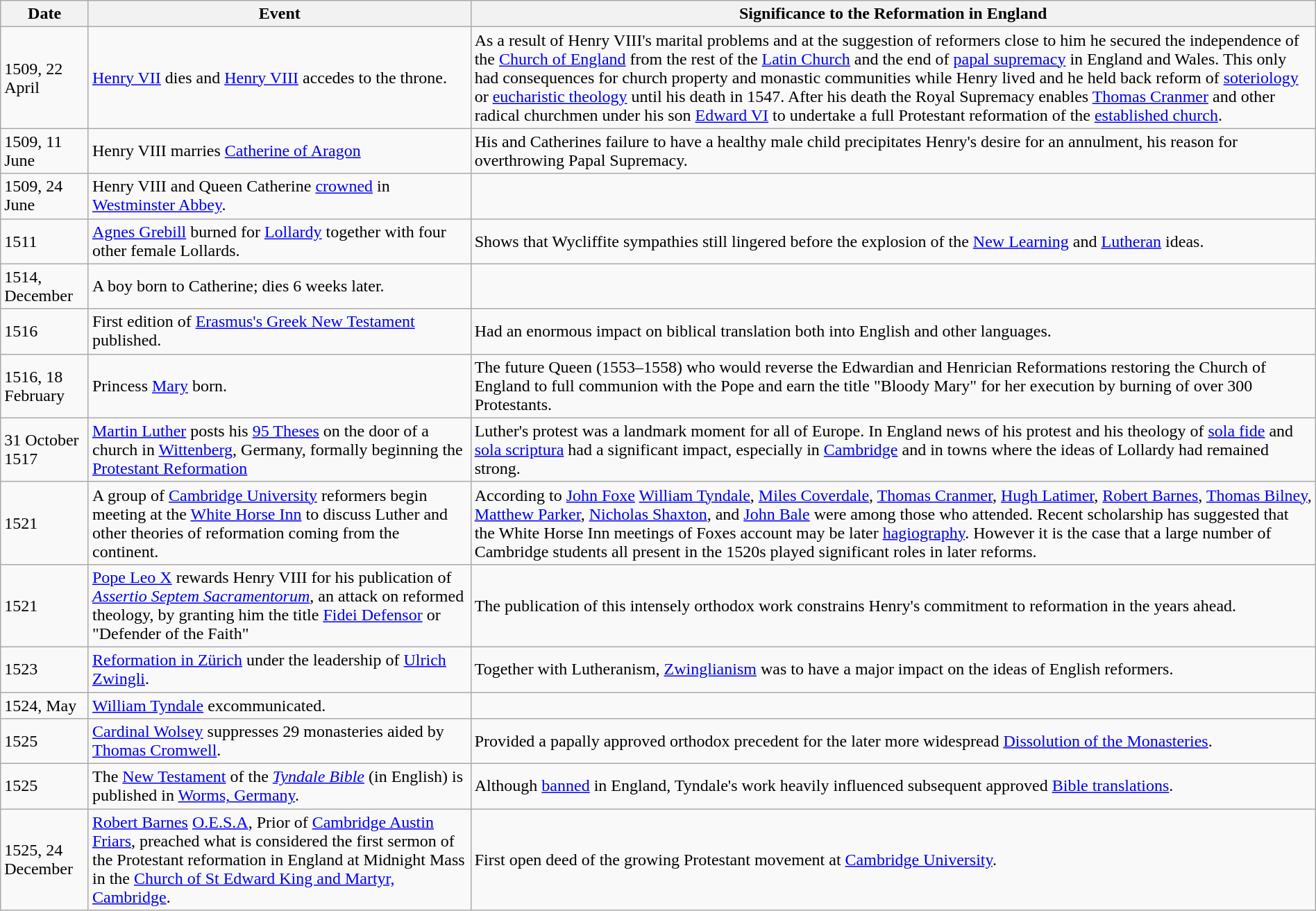<table class="wikitable" width="100%">
<tr>
<th>Date</th>
<th>Event</th>
<th>Significance to the Reformation in England</th>
</tr>
<tr>
<td>1509, 22 April</td>
<td><a href='#'>Henry VII</a> dies and <a href='#'>Henry VIII</a> accedes to the throne.</td>
<td>As a result of Henry VIII's marital problems and at the suggestion of reformers close to him he secured the independence of the <a href='#'>Church of England</a> from the rest of the <a href='#'>Latin Church</a> and the end of <a href='#'>papal supremacy</a> in England and Wales. This only had consequences for church property and monastic communities while Henry lived and he held back reform of <a href='#'>soteriology</a> or <a href='#'>eucharistic theology</a> until his death in 1547. After his death the Royal Supremacy enables <a href='#'>Thomas Cranmer</a> and other radical churchmen under his son <a href='#'>Edward VI</a> to undertake a full Protestant reformation of the <a href='#'>established church</a>.</td>
</tr>
<tr>
<td>1509, 11 June</td>
<td>Henry VIII marries <a href='#'>Catherine of Aragon</a></td>
<td>His and Catherines failure to have a healthy male child precipitates Henry's desire for an annulment, his reason for overthrowing Papal Supremacy.</td>
</tr>
<tr>
<td>1509, 24 June</td>
<td>Henry VIII and Queen Catherine <a href='#'>crowned</a> in <a href='#'>Westminster Abbey</a>.</td>
<td></td>
</tr>
<tr>
<td>1511</td>
<td><a href='#'>Agnes Grebill</a> burned for <a href='#'>Lollardy</a> together with four other female Lollards.</td>
<td>Shows that Wycliffite sympathies still lingered before the explosion of the <a href='#'>New Learning</a> and <a href='#'>Lutheran</a> ideas.</td>
</tr>
<tr>
<td>1514, December</td>
<td>A boy born to Catherine; dies 6 weeks later.</td>
<td></td>
</tr>
<tr>
<td>1516</td>
<td>First edition of <a href='#'>Erasmus's Greek New Testament</a> published.</td>
<td>Had an enormous impact on biblical translation both into English and other languages.</td>
</tr>
<tr>
<td>1516, 18 February</td>
<td>Princess <a href='#'>Mary</a> born.</td>
<td>The future Queen (1553–1558) who would reverse the Edwardian and Henrician Reformations restoring the Church of England to full communion with the Pope and earn the title "Bloody Mary" for her execution by burning of over 300 Protestants.</td>
</tr>
<tr>
<td>31 October 1517</td>
<td><a href='#'>Martin Luther</a> posts his <a href='#'>95 Theses</a> on the door of a church in <a href='#'>Wittenberg</a>, Germany, formally beginning the <a href='#'>Protestant Reformation</a></td>
<td>Luther's protest was a landmark moment for all of Europe. In England news of his protest and his theology of <a href='#'>sola fide</a> and <a href='#'>sola scriptura</a> had a significant impact, especially in <a href='#'>Cambridge</a> and in towns where the ideas of Lollardy had remained strong.</td>
</tr>
<tr>
<td> 1521</td>
<td>A group of <a href='#'>Cambridge University</a> reformers begin meeting at the <a href='#'>White Horse Inn</a> to discuss Luther and other theories of reformation coming from the continent.</td>
<td>According to <a href='#'>John Foxe</a> <a href='#'>William Tyndale</a>, <a href='#'>Miles Coverdale</a>, <a href='#'>Thomas Cranmer</a>, <a href='#'>Hugh Latimer</a>, <a href='#'>Robert Barnes</a>, <a href='#'>Thomas Bilney</a>, <a href='#'>Matthew Parker</a>, <a href='#'>Nicholas Shaxton</a>, and <a href='#'>John Bale</a> were among those who attended. Recent scholarship has suggested that the White Horse Inn meetings of Foxes account may be later <a href='#'>hagiography</a>. However it is the case that a large number of Cambridge students all present in the 1520s played significant roles in later reforms.</td>
</tr>
<tr>
<td>1521</td>
<td><a href='#'>Pope Leo X</a> rewards Henry VIII for his publication of <em><a href='#'>Assertio Septem Sacramentorum</a></em>, an attack on reformed theology, by granting him the title <a href='#'>Fidei Defensor</a> or "Defender of the Faith"</td>
<td>The publication of this intensely orthodox work constrains Henry's commitment to reformation in the years ahead.</td>
</tr>
<tr>
<td> 1523</td>
<td><a href='#'>Reformation in Zürich</a> under the leadership of <a href='#'>Ulrich Zwingli</a>.</td>
<td>Together with Lutheranism, <a href='#'>Zwinglianism</a> was to have a major impact on the ideas of English reformers.</td>
</tr>
<tr>
<td>1524, May</td>
<td><a href='#'>William Tyndale</a> excommunicated.</td>
<td></td>
</tr>
<tr>
<td>1525</td>
<td><a href='#'>Cardinal Wolsey</a> suppresses 29 monasteries aided by <a href='#'>Thomas Cromwell</a>.</td>
<td>Provided a papally approved orthodox precedent for the later more widespread <a href='#'>Dissolution of the Monasteries</a>.</td>
</tr>
<tr>
<td>1525</td>
<td>The <a href='#'>New Testament</a> of the <em><a href='#'>Tyndale Bible</a></em> (in English) is published in <a href='#'>Worms, Germany</a>.</td>
<td>Although <a href='#'>banned</a> in England, Tyndale's work heavily influenced subsequent approved <a href='#'>Bible translations</a>.</td>
</tr>
<tr>
<td>1525, 24 December</td>
<td><a href='#'>Robert Barnes</a> <a href='#'>O.E.S.A</a>, Prior of <a href='#'>Cambridge Austin Friars</a>, preached what is considered the first sermon of the Protestant reformation in England at Midnight Mass in the <a href='#'>Church of St Edward King and Martyr, Cambridge</a>.</td>
<td>First open deed of the growing Protestant movement at <a href='#'>Cambridge University</a>.</td>
</tr>
</table>
